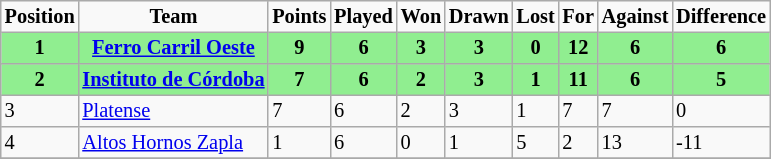<table border="2" cellpadding="2" cellspacing="0" style="margin: 0; background: #f9f9f9; border: 1px #aaa solid; border-collapse: collapse; font-size: 85%;">
<tr>
<th>Position</th>
<th>Team</th>
<th>Points</th>
<th>Played</th>
<th>Won</th>
<th>Drawn</th>
<th>Lost</th>
<th>For</th>
<th>Against</th>
<th>Difference</th>
</tr>
<tr>
<th bgcolor="lightgreen">1</th>
<th bgcolor="lightgreen"><a href='#'>Ferro Carril Oeste</a></th>
<th bgcolor="lightgreen">9</th>
<th bgcolor="lightgreen">6</th>
<th bgcolor="lightgreen">3</th>
<th bgcolor="lightgreen">3</th>
<th bgcolor="lightgreen">0</th>
<th bgcolor="lightgreen">12</th>
<th bgcolor="lightgreen">6</th>
<th bgcolor="lightgreen">6</th>
</tr>
<tr>
<th bgcolor="lightgreen">2</th>
<th bgcolor="lightgreen"><a href='#'>Instituto de Córdoba</a></th>
<th bgcolor="lightgreen">7</th>
<th bgcolor="lightgreen">6</th>
<th bgcolor="lightgreen">2</th>
<th bgcolor="lightgreen">3</th>
<th bgcolor="lightgreen">1</th>
<th bgcolor="lightgreen">11</th>
<th bgcolor="lightgreen">6</th>
<th bgcolor="lightgreen">5</th>
</tr>
<tr>
<td>3</td>
<td><a href='#'>Platense</a></td>
<td>7</td>
<td>6</td>
<td>2</td>
<td>3</td>
<td>1</td>
<td>7</td>
<td>7</td>
<td>0</td>
</tr>
<tr>
<td>4</td>
<td><a href='#'>Altos Hornos Zapla</a></td>
<td>1</td>
<td>6</td>
<td>0</td>
<td>1</td>
<td>5</td>
<td>2</td>
<td>13</td>
<td>-11</td>
</tr>
<tr>
</tr>
</table>
